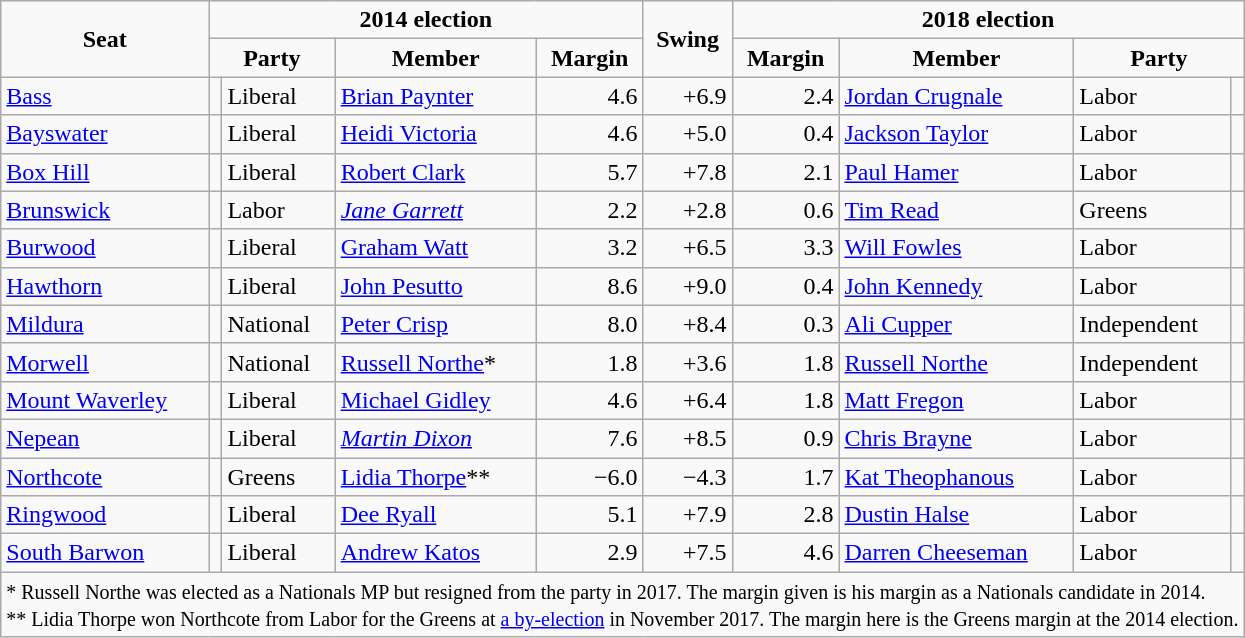<table class="wikitable">
<tr style="text-align:center">
<td rowspan="2"><strong>Seat</strong></td>
<td colspan="4"><strong>2014 election</strong></td>
<td rowspan="2"><strong>Swing</strong></td>
<td colspan="4"><strong>2018 election</strong></td>
</tr>
<tr style="text-align:center">
<td colspan="2"><strong>Party</strong></td>
<td><strong>Member</strong></td>
<td><strong>Margin</strong></td>
<td><strong>Margin</strong></td>
<td><strong>Member</strong></td>
<td colspan="2"><strong>Party</strong></td>
</tr>
<tr>
<td><a href='#'>Bass</a></td>
<td></td>
<td>Liberal</td>
<td><a href='#'>Brian Paynter</a></td>
<td style="text-align:right;">4.6</td>
<td style="text-align:right;">+6.9</td>
<td style="text-align:right;">2.4</td>
<td><a href='#'>Jordan Crugnale</a></td>
<td>Labor</td>
<td></td>
</tr>
<tr>
<td><a href='#'>Bayswater</a></td>
<td></td>
<td>Liberal</td>
<td><a href='#'>Heidi Victoria</a></td>
<td style="text-align:right;">4.6</td>
<td style="text-align:right;">+5.0</td>
<td style="text-align:right;">0.4</td>
<td><a href='#'>Jackson Taylor</a></td>
<td>Labor</td>
<td></td>
</tr>
<tr>
<td><a href='#'>Box Hill</a></td>
<td></td>
<td>Liberal</td>
<td><a href='#'>Robert Clark</a></td>
<td style="text-align:right;">5.7</td>
<td style="text-align:right;">+7.8</td>
<td style="text-align:right;">2.1</td>
<td><a href='#'>Paul Hamer</a></td>
<td>Labor</td>
<td></td>
</tr>
<tr>
<td><a href='#'>Brunswick</a></td>
<td></td>
<td>Labor</td>
<td><em><a href='#'>Jane Garrett</a></em></td>
<td style="text-align:right;">2.2</td>
<td style="text-align:right;">+2.8</td>
<td style="text-align:right;">0.6</td>
<td><a href='#'>Tim Read</a></td>
<td>Greens</td>
<td></td>
</tr>
<tr>
<td><a href='#'>Burwood</a></td>
<td></td>
<td>Liberal</td>
<td><a href='#'>Graham Watt</a></td>
<td style="text-align:right;">3.2</td>
<td style="text-align:right;">+6.5</td>
<td style="text-align:right;">3.3</td>
<td><a href='#'>Will Fowles</a></td>
<td>Labor</td>
<td></td>
</tr>
<tr>
<td><a href='#'>Hawthorn</a></td>
<td></td>
<td>Liberal</td>
<td><a href='#'>John Pesutto</a></td>
<td style="text-align:right;">8.6</td>
<td style="text-align:right;">+9.0</td>
<td style="text-align:right;">0.4</td>
<td><a href='#'>John Kennedy</a></td>
<td>Labor</td>
<td></td>
</tr>
<tr>
<td><a href='#'>Mildura</a></td>
<td></td>
<td>National</td>
<td><a href='#'>Peter Crisp</a></td>
<td style="text-align:right;">8.0</td>
<td style="text-align:right;">+8.4</td>
<td style="text-align:right;">0.3</td>
<td><a href='#'>Ali Cupper</a></td>
<td>Independent</td>
<td></td>
</tr>
<tr>
<td><a href='#'>Morwell</a></td>
<td></td>
<td>National</td>
<td><a href='#'>Russell Northe</a>*</td>
<td style="text-align:right;">1.8</td>
<td style="text-align:right;">+3.6</td>
<td style="text-align:right;">1.8</td>
<td><a href='#'>Russell Northe</a></td>
<td>Independent</td>
<td></td>
</tr>
<tr>
<td><a href='#'>Mount Waverley</a></td>
<td></td>
<td>Liberal</td>
<td><a href='#'>Michael Gidley</a></td>
<td style="text-align:right;">4.6</td>
<td style="text-align:right;">+6.4</td>
<td style="text-align:right;">1.8</td>
<td><a href='#'>Matt Fregon</a></td>
<td>Labor</td>
<td></td>
</tr>
<tr>
<td><a href='#'>Nepean</a></td>
<td></td>
<td>Liberal</td>
<td><em><a href='#'>Martin Dixon</a></em></td>
<td style="text-align:right;">7.6</td>
<td style="text-align:right;">+8.5</td>
<td style="text-align:right;">0.9</td>
<td><a href='#'>Chris Brayne</a></td>
<td>Labor</td>
<td></td>
</tr>
<tr>
<td><a href='#'>Northcote</a></td>
<td></td>
<td>Greens</td>
<td><a href='#'>Lidia Thorpe</a>**</td>
<td style="text-align:right;">−6.0</td>
<td style="text-align:right;">−4.3</td>
<td style="text-align:right;">1.7</td>
<td><a href='#'>Kat Theophanous</a></td>
<td>Labor</td>
<td></td>
</tr>
<tr>
<td><a href='#'>Ringwood</a></td>
<td></td>
<td>Liberal</td>
<td><a href='#'>Dee Ryall</a></td>
<td style="text-align:right;">5.1</td>
<td style="text-align:right;">+7.9</td>
<td style="text-align:right;">2.8</td>
<td><a href='#'>Dustin Halse</a></td>
<td>Labor</td>
<td></td>
</tr>
<tr>
<td><a href='#'>South Barwon</a></td>
<td></td>
<td>Liberal</td>
<td><a href='#'>Andrew Katos</a></td>
<td style="text-align:right;">2.9</td>
<td style="text-align:right;">+7.5</td>
<td style="text-align:right;">4.6</td>
<td><a href='#'>Darren Cheeseman</a></td>
<td>Labor</td>
<td></td>
</tr>
<tr>
<td colspan=14><small>* Russell Northe was elected as a Nationals MP but resigned from the party in 2017. The margin given is his margin as a Nationals candidate in 2014.</small><br><small>** Lidia Thorpe won Northcote from Labor for the Greens at <a href='#'>a by-election</a> in November 2017. The margin here is the Greens margin at the 2014 election.</small></td>
</tr>
</table>
